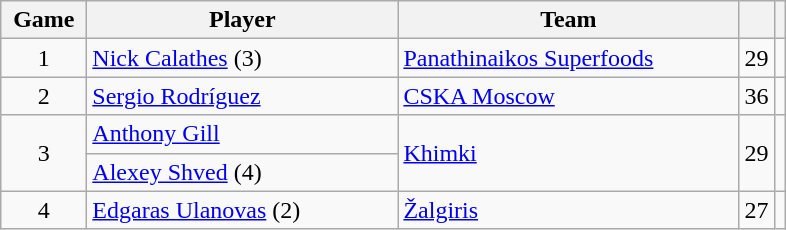<table class="wikitable sortable" style="text-align: center;">
<tr>
<th style="width:50px;">Game</th>
<th style="width:200px;">Player</th>
<th style="width:220px;">Team</th>
<th><a href='#'></a></th>
<th></th>
</tr>
<tr>
<td>1</td>
<td align="left"> <a href='#'>Nick Calathes</a> (3)</td>
<td align="left"> <a href='#'>Panathinaikos Superfoods</a></td>
<td>29</td>
<td></td>
</tr>
<tr>
<td>2</td>
<td align="left"> <a href='#'>Sergio Rodríguez</a></td>
<td align="left"> <a href='#'>CSKA Moscow</a></td>
<td>36</td>
<td></td>
</tr>
<tr>
<td rowspan=2>3</td>
<td align="left"> <a href='#'>Anthony Gill</a></td>
<td rowspan=2 align="left"> <a href='#'>Khimki</a></td>
<td rowspan=2>29</td>
<td rowspan=2></td>
</tr>
<tr>
<td align="left"> <a href='#'>Alexey Shved</a> (4)</td>
</tr>
<tr>
<td>4</td>
<td align="left"> <a href='#'>Edgaras Ulanovas</a> (2)</td>
<td align="left"> <a href='#'>Žalgiris</a></td>
<td>27</td>
<td></td>
</tr>
</table>
